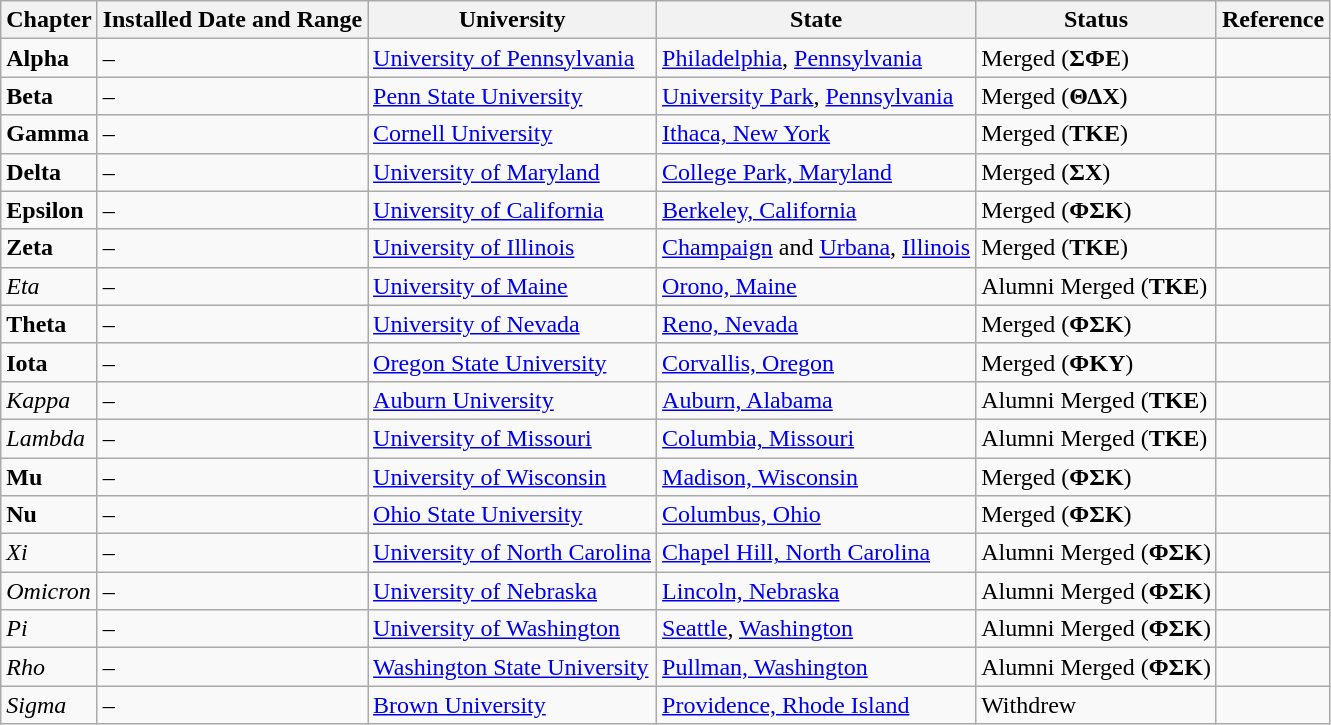<table class="sortable wikitable">
<tr>
<th>Chapter</th>
<th>Installed Date and Range</th>
<th>University</th>
<th>State</th>
<th>Status</th>
<th>Reference</th>
</tr>
<tr>
<td><strong>Alpha</strong></td>
<td>–</td>
<td><a href='#'>University of Pennsylvania</a></td>
<td><a href='#'>Philadelphia</a>, <a href='#'>Pennsylvania</a></td>
<td>Merged (<strong>ΣΦΕ</strong>)</td>
<td></td>
</tr>
<tr>
<td><strong>Beta</strong></td>
<td>–</td>
<td><a href='#'>Penn State University</a></td>
<td><a href='#'>University Park</a>, <a href='#'>Pennsylvania</a></td>
<td>Merged (<strong>ΘΔΧ</strong>)</td>
<td></td>
</tr>
<tr>
<td><strong>Gamma</strong></td>
<td>–</td>
<td><a href='#'>Cornell University</a></td>
<td><a href='#'>Ithaca, New York</a></td>
<td>Merged (<strong>ΤΚΕ</strong>)</td>
<td></td>
</tr>
<tr>
<td><strong>Delta</strong></td>
<td>–</td>
<td><a href='#'>University of Maryland</a></td>
<td><a href='#'>College Park, Maryland</a></td>
<td>Merged (<strong>ΣΧ</strong>)</td>
<td></td>
</tr>
<tr>
<td><strong>Epsilon</strong></td>
<td>–</td>
<td><a href='#'>University of California</a></td>
<td><a href='#'>Berkeley, California</a></td>
<td>Merged (<strong>ΦΣΚ</strong>)</td>
<td></td>
</tr>
<tr>
<td><strong>Zeta</strong></td>
<td>–</td>
<td><a href='#'>University of Illinois</a></td>
<td><a href='#'>Champaign</a> and <a href='#'>Urbana</a>, <a href='#'>Illinois</a></td>
<td>Merged (<strong>ΤΚΕ</strong>)</td>
<td></td>
</tr>
<tr>
<td><em>Eta</em></td>
<td>–</td>
<td><a href='#'>University of Maine</a></td>
<td><a href='#'>Orono, Maine</a></td>
<td>Alumni Merged (<strong>ΤΚΕ</strong>)</td>
<td></td>
</tr>
<tr>
<td><strong>Theta</strong></td>
<td>–</td>
<td><a href='#'>University of Nevada</a></td>
<td><a href='#'>Reno, Nevada</a></td>
<td>Merged (<strong>ΦΣΚ</strong>)</td>
<td></td>
</tr>
<tr>
<td><strong>Iota</strong></td>
<td>–</td>
<td><a href='#'>Oregon State University</a></td>
<td><a href='#'>Corvallis, Oregon</a></td>
<td>Merged (<strong>ΦΚΥ</strong>)</td>
<td></td>
</tr>
<tr>
<td><em>Kappa</em></td>
<td>–</td>
<td><a href='#'>Auburn University</a></td>
<td><a href='#'>Auburn, Alabama</a></td>
<td>Alumni Merged (<strong>ΤΚΕ</strong>)</td>
<td></td>
</tr>
<tr>
<td><em>Lambda</em></td>
<td>–</td>
<td><a href='#'>University of Missouri</a></td>
<td><a href='#'>Columbia, Missouri</a></td>
<td>Alumni Merged (<strong>ΤΚΕ</strong>)</td>
<td></td>
</tr>
<tr>
<td><strong>Mu</strong></td>
<td>–</td>
<td><a href='#'>University of Wisconsin</a></td>
<td><a href='#'>Madison, Wisconsin</a></td>
<td>Merged (<strong>ΦΣΚ</strong>)</td>
<td></td>
</tr>
<tr>
<td><strong>Nu</strong></td>
<td>–</td>
<td><a href='#'>Ohio State University</a></td>
<td><a href='#'>Columbus, Ohio</a></td>
<td>Merged (<strong>ΦΣΚ</strong>)</td>
<td></td>
</tr>
<tr>
<td><em>Xi</em></td>
<td>–</td>
<td><a href='#'>University of North Carolina</a></td>
<td><a href='#'>Chapel Hill, North Carolina</a></td>
<td>Alumni Merged (<strong>ΦΣΚ</strong>)</td>
<td></td>
</tr>
<tr>
<td><em>Omicron</em></td>
<td>–</td>
<td><a href='#'>University of Nebraska</a></td>
<td><a href='#'>Lincoln, Nebraska</a></td>
<td>Alumni Merged (<strong>ΦΣΚ</strong>)</td>
<td></td>
</tr>
<tr>
<td><em>Pi</em></td>
<td>–</td>
<td><a href='#'>University of Washington</a></td>
<td><a href='#'>Seattle</a>, <a href='#'>Washington</a></td>
<td>Alumni Merged (<strong>ΦΣΚ</strong>)</td>
<td></td>
</tr>
<tr>
<td><em>Rho</em></td>
<td>–</td>
<td><a href='#'>Washington State University</a></td>
<td><a href='#'>Pullman, Washington</a></td>
<td>Alumni Merged (<strong>ΦΣΚ</strong>)</td>
<td></td>
</tr>
<tr>
<td><em>Sigma</em></td>
<td>–</td>
<td><a href='#'>Brown University</a></td>
<td><a href='#'>Providence, Rhode Island</a></td>
<td>Withdrew</td>
<td></td>
</tr>
</table>
